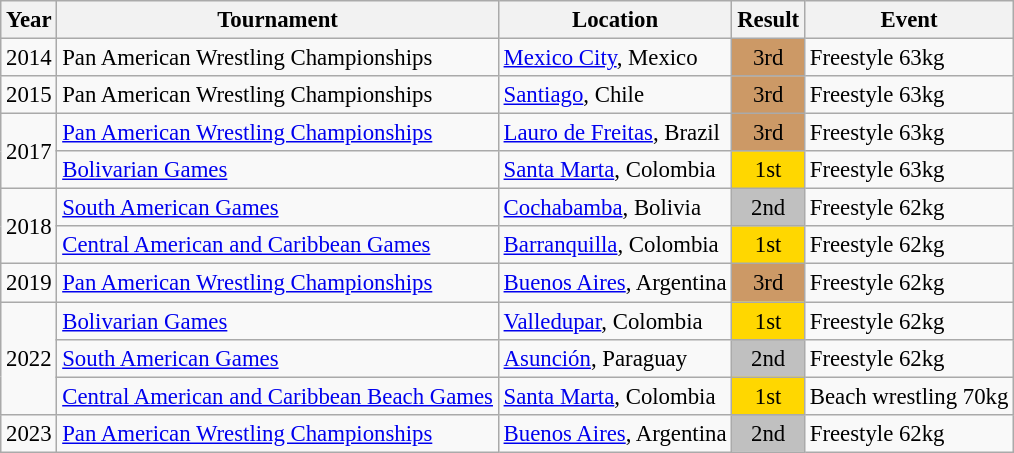<table class="wikitable" style="font-size:95%;">
<tr>
<th>Year</th>
<th>Tournament</th>
<th>Location</th>
<th>Result</th>
<th>Event</th>
</tr>
<tr>
<td>2014</td>
<td>Pan American Wrestling Championships</td>
<td><a href='#'>Mexico City</a>, Mexico</td>
<td align="center" bgcolor="cc9966">3rd</td>
<td>Freestyle 63kg</td>
</tr>
<tr>
<td>2015</td>
<td>Pan American Wrestling Championships</td>
<td><a href='#'>Santiago</a>, Chile</td>
<td align="center" bgcolor="cc9966">3rd</td>
<td>Freestyle 63kg</td>
</tr>
<tr>
<td rowspan=2>2017</td>
<td><a href='#'>Pan American Wrestling Championships</a></td>
<td><a href='#'>Lauro de Freitas</a>, Brazil</td>
<td align="center" bgcolor="cc9966">3rd</td>
<td>Freestyle 63kg</td>
</tr>
<tr>
<td><a href='#'>Bolivarian Games</a></td>
<td><a href='#'>Santa Marta</a>, Colombia</td>
<td align="center" bgcolor="gold">1st</td>
<td>Freestyle 63kg</td>
</tr>
<tr>
<td rowspan=2>2018</td>
<td><a href='#'>South American Games</a></td>
<td><a href='#'>Cochabamba</a>, Bolivia</td>
<td align="center" bgcolor="silver">2nd</td>
<td>Freestyle 62kg</td>
</tr>
<tr>
<td><a href='#'>Central American and Caribbean Games</a></td>
<td><a href='#'>Barranquilla</a>, Colombia</td>
<td align="center" bgcolor="gold">1st</td>
<td>Freestyle 62kg</td>
</tr>
<tr>
<td>2019</td>
<td><a href='#'>Pan American Wrestling Championships</a></td>
<td><a href='#'>Buenos Aires</a>, Argentina</td>
<td align="center" bgcolor="cc9966">3rd</td>
<td>Freestyle 62kg</td>
</tr>
<tr>
<td rowspan=3>2022</td>
<td><a href='#'>Bolivarian Games</a></td>
<td><a href='#'>Valledupar</a>, Colombia</td>
<td align="center" bgcolor="gold">1st</td>
<td>Freestyle 62kg</td>
</tr>
<tr>
<td><a href='#'>South American Games</a></td>
<td><a href='#'>Asunción</a>, Paraguay</td>
<td align="center" bgcolor="silver">2nd</td>
<td>Freestyle 62kg</td>
</tr>
<tr>
<td><a href='#'>Central American and Caribbean Beach Games</a></td>
<td><a href='#'>Santa Marta</a>, Colombia</td>
<td align="center" bgcolor="gold">1st</td>
<td>Beach wrestling 70kg</td>
</tr>
<tr>
<td>2023</td>
<td><a href='#'>Pan American Wrestling Championships</a></td>
<td><a href='#'>Buenos Aires</a>, Argentina</td>
<td align="center" bgcolor="silver">2nd</td>
<td>Freestyle 62kg</td>
</tr>
</table>
